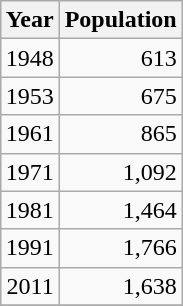<table class="wikitable sortable" style="float:right; margin-left:1em; text-align:right;">
<tr>
<th>Year</th>
<th>Population</th>
</tr>
<tr>
<td>1948</td>
<td>613</td>
</tr>
<tr>
<td>1953</td>
<td>675</td>
</tr>
<tr>
<td>1961</td>
<td>865</td>
</tr>
<tr>
<td>1971</td>
<td>1,092</td>
</tr>
<tr>
<td>1981</td>
<td>1,464</td>
</tr>
<tr>
<td>1991</td>
<td>1,766</td>
</tr>
<tr>
<td>2011</td>
<td>1,638</td>
</tr>
<tr>
</tr>
</table>
